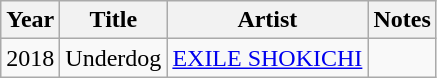<table class="wikitable">
<tr>
<th>Year</th>
<th>Title</th>
<th>Artist</th>
<th>Notes</th>
</tr>
<tr>
<td>2018</td>
<td>Underdog</td>
<td><a href='#'>EXILE SHOKICHI</a></td>
<td></td>
</tr>
</table>
